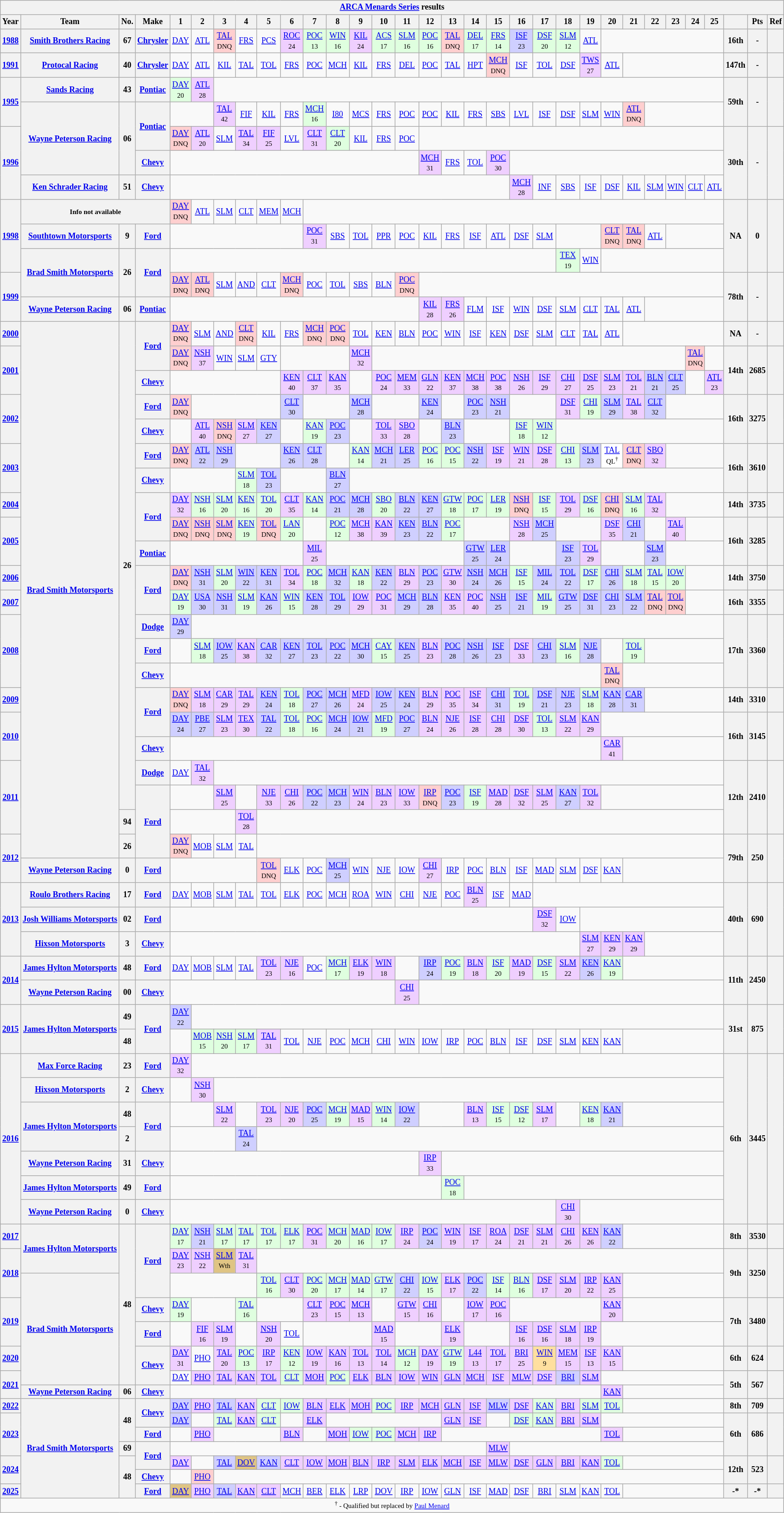<table class="wikitable" style="text-align:center; font-size:75%">
<tr>
<th colspan=32><a href='#'>ARCA Menards Series</a> results</th>
</tr>
<tr>
<th>Year</th>
<th>Team</th>
<th>No.</th>
<th>Make</th>
<th>1</th>
<th>2</th>
<th>3</th>
<th>4</th>
<th>5</th>
<th>6</th>
<th>7</th>
<th>8</th>
<th>9</th>
<th>10</th>
<th>11</th>
<th>12</th>
<th>13</th>
<th>14</th>
<th>15</th>
<th>16</th>
<th>17</th>
<th>18</th>
<th>19</th>
<th>20</th>
<th>21</th>
<th>22</th>
<th>23</th>
<th>24</th>
<th>25</th>
<th></th>
<th>Pts</th>
<th>Ref</th>
</tr>
<tr>
<th><a href='#'>1988</a></th>
<th><a href='#'>Smith Brothers Racing</a></th>
<th>67</th>
<th><a href='#'>Chrysler</a></th>
<td><a href='#'>DAY</a></td>
<td><a href='#'>ATL</a></td>
<td style="background:#FFCFCF;"><a href='#'>TAL</a><br><small>DNQ</small></td>
<td><a href='#'>FRS</a></td>
<td><a href='#'>PCS</a></td>
<td style="background:#EFCFFF;"><a href='#'>ROC</a><br><small>24</small></td>
<td style="background:#DFFFDF;"><a href='#'>POC</a><br><small>13</small></td>
<td style="background:#DFFFDF;"><a href='#'>WIN</a><br><small>16</small></td>
<td style="background:#EFCFFF;"><a href='#'>KIL</a><br><small>24</small></td>
<td style="background:#DFFFDF;"><a href='#'>ACS</a><br><small>17</small></td>
<td style="background:#DFFFDF;"><a href='#'>SLM</a><br><small>16</small></td>
<td style="background:#DFFFDF;"><a href='#'>POC</a><br><small>16</small></td>
<td style="background:#FFCFCF;"><a href='#'>TAL</a><br><small>DNQ</small></td>
<td style="background:#DFFFDF;"><a href='#'>DEL</a><br><small>17</small></td>
<td style="background:#DFFFDF;"><a href='#'>FRS</a><br><small>14</small></td>
<td style="background:#CFCFFF;"><a href='#'>ISF</a><br><small>23</small></td>
<td style="background:#DFFFDF;"><a href='#'>DSF</a><br><small>20</small></td>
<td style="background:#DFFFDF;"><a href='#'>SLM</a><br><small>12</small></td>
<td><a href='#'>ATL</a></td>
<td colspan=6></td>
<th>16th</th>
<th>-</th>
<th></th>
</tr>
<tr>
<th><a href='#'>1991</a></th>
<th><a href='#'>Protocal Racing</a></th>
<th>40</th>
<th><a href='#'>Chrysler</a></th>
<td><a href='#'>DAY</a></td>
<td><a href='#'>ATL</a></td>
<td><a href='#'>KIL</a></td>
<td><a href='#'>TAL</a></td>
<td><a href='#'>TOL</a></td>
<td><a href='#'>FRS</a></td>
<td><a href='#'>POC</a></td>
<td><a href='#'>MCH</a></td>
<td><a href='#'>KIL</a></td>
<td><a href='#'>FRS</a></td>
<td><a href='#'>DEL</a></td>
<td><a href='#'>POC</a></td>
<td><a href='#'>TAL</a></td>
<td><a href='#'>HPT</a></td>
<td style="background:#FFCFCF;"><a href='#'>MCH</a><br><small>DNQ</small></td>
<td><a href='#'>ISF</a></td>
<td><a href='#'>TOL</a></td>
<td><a href='#'>DSF</a></td>
<td style="background:#EFCFFF;"><a href='#'>TWS</a><br><small>27</small></td>
<td><a href='#'>ATL</a></td>
<td colspan=5></td>
<th>147th</th>
<th>-</th>
<th></th>
</tr>
<tr>
<th rowspan=2><a href='#'>1995</a></th>
<th><a href='#'>Sands Racing</a></th>
<th>43</th>
<th><a href='#'>Pontiac</a></th>
<td style="background:#DFFFDF;"><a href='#'>DAY</a><br><small>20</small></td>
<td style="background:#EFCFFF;"><a href='#'>ATL</a><br><small>28</small></td>
<td colspan=23></td>
<th rowspan=2>59th</th>
<th rowspan=2>-</th>
<th rowspan=2></th>
</tr>
<tr>
<th rowspan=3><a href='#'>Wayne Peterson Racing</a></th>
<th rowspan=3>06</th>
<th rowspan=2><a href='#'>Pontiac</a></th>
<td colspan=2></td>
<td style="background:#EFCFFF;"><a href='#'>TAL</a><br><small>42</small></td>
<td><a href='#'>FIF</a></td>
<td><a href='#'>KIL</a></td>
<td><a href='#'>FRS</a></td>
<td style="background:#DFFFDF;"><a href='#'>MCH</a><br><small>16</small></td>
<td><a href='#'>I80</a></td>
<td><a href='#'>MCS</a></td>
<td><a href='#'>FRS</a></td>
<td><a href='#'>POC</a></td>
<td><a href='#'>POC</a></td>
<td><a href='#'>KIL</a></td>
<td><a href='#'>FRS</a></td>
<td><a href='#'>SBS</a></td>
<td><a href='#'>LVL</a></td>
<td><a href='#'>ISF</a></td>
<td><a href='#'>DSF</a></td>
<td><a href='#'>SLM</a></td>
<td><a href='#'>WIN</a></td>
<td style="background:#FFCFCF;"><a href='#'>ATL</a><br><small>DNQ</small></td>
<td colspan=4></td>
</tr>
<tr>
<th rowspan=3><a href='#'>1996</a></th>
<td style="background:#FFCFCF;"><a href='#'>DAY</a><br><small>DNQ</small></td>
<td style="background:#EFCFFF;"><a href='#'>ATL</a><br><small>20</small></td>
<td><a href='#'>SLM</a></td>
<td style="background:#EFCFFF;"><a href='#'>TAL</a><br><small>34</small></td>
<td style="background:#EFCFFF;"><a href='#'>FIF</a><br><small>25</small></td>
<td><a href='#'>LVL</a></td>
<td style="background:#EFCFFF;"><a href='#'>CLT</a><br><small>31</small></td>
<td style="background:#DFFFDF;"><a href='#'>CLT</a><br><small>20</small></td>
<td><a href='#'>KIL</a></td>
<td><a href='#'>FRS</a></td>
<td><a href='#'>POC</a></td>
<td colspan=14></td>
<th rowspan=3>30th</th>
<th rowspan=3>-</th>
<th rowspan=3></th>
</tr>
<tr>
<th><a href='#'>Chevy</a></th>
<td colspan=11></td>
<td style="background:#EFCFFF;"><a href='#'>MCH</a><br><small>31</small></td>
<td><a href='#'>FRS</a></td>
<td><a href='#'>TOL</a></td>
<td style="background:#EFCFFF;"><a href='#'>POC</a><br><small>30</small></td>
<td colspan=10></td>
</tr>
<tr>
<th><a href='#'>Ken Schrader Racing</a></th>
<th>51</th>
<th><a href='#'>Chevy</a></th>
<td colspan=15></td>
<td style="background:#EFCFFF;"><a href='#'>MCH</a><br><small>28</small></td>
<td><a href='#'>INF</a></td>
<td><a href='#'>SBS</a></td>
<td><a href='#'>ISF</a></td>
<td><a href='#'>DSF</a></td>
<td><a href='#'>KIL</a></td>
<td><a href='#'>SLM</a></td>
<td><a href='#'>WIN</a></td>
<td><a href='#'>CLT</a></td>
<td><a href='#'>ATL</a></td>
</tr>
<tr>
<th rowspan=3><a href='#'>1998</a></th>
<th colspan=3><small>Info not available</small></th>
<td style="background:#FFCFCF;"><a href='#'>DAY</a><br><small>DNQ</small></td>
<td><a href='#'>ATL</a></td>
<td><a href='#'>SLM</a></td>
<td><a href='#'>CLT</a></td>
<td><a href='#'>MEM</a></td>
<td><a href='#'>MCH</a></td>
<td colspan=19></td>
<th rowspan=3>NA</th>
<th rowspan=3>0</th>
<th rowspan=3></th>
</tr>
<tr>
<th><a href='#'>Southtown Motorsports</a></th>
<th>9</th>
<th><a href='#'>Ford</a></th>
<td colspan=6></td>
<td style="background:#EFCFFF;"><a href='#'>POC</a><br><small>31</small></td>
<td><a href='#'>SBS</a></td>
<td><a href='#'>TOL</a></td>
<td><a href='#'>PPR</a></td>
<td><a href='#'>POC</a></td>
<td><a href='#'>KIL</a></td>
<td><a href='#'>FRS</a></td>
<td><a href='#'>ISF</a></td>
<td><a href='#'>ATL</a></td>
<td><a href='#'>DSF</a></td>
<td><a href='#'>SLM</a></td>
<td colspan=2></td>
<td style="background:#FFCFCF;"><a href='#'>CLT</a><br><small>DNQ</small></td>
<td style="background:#FFCFCF;"><a href='#'>TAL</a><br><small>DNQ</small></td>
<td><a href='#'>ATL</a></td>
<td colspan=3></td>
</tr>
<tr>
<th rowspan=2><a href='#'>Brad Smith Motorsports</a></th>
<th rowspan=2>26</th>
<th rowspan=2><a href='#'>Ford</a></th>
<td colspan=17></td>
<td style="background:#DFFFDF;"><a href='#'>TEX</a><br><small>19</small></td>
<td><a href='#'>WIN</a></td>
<td colspan=6></td>
</tr>
<tr>
<th rowspan=2><a href='#'>1999</a></th>
<td style="background:#FFCFCF;"><a href='#'>DAY</a><br><small>DNQ</small></td>
<td style="background:#FFCFCF;"><a href='#'>ATL</a><br><small>DNQ</small></td>
<td><a href='#'>SLM</a></td>
<td><a href='#'>AND</a></td>
<td><a href='#'>CLT</a></td>
<td style="background:#FFCFCF;"><a href='#'>MCH</a><br><small>DNQ</small></td>
<td><a href='#'>POC</a></td>
<td><a href='#'>TOL</a></td>
<td><a href='#'>SBS</a></td>
<td><a href='#'>BLN</a></td>
<td style="background:#FFCFCF;"><a href='#'>POC</a><br><small>DNQ</small></td>
<td colspan=14></td>
<th rowspan=2>78th</th>
<th rowspan=2>-</th>
<th rowspan=2></th>
</tr>
<tr>
<th><a href='#'>Wayne Peterson Racing</a></th>
<th>06</th>
<th><a href='#'>Pontiac</a></th>
<td colspan=11></td>
<td style="background:#EFCFFF;"><a href='#'>KIL</a><br><small>28</small></td>
<td style="background:#EFCFFF;"><a href='#'>FRS</a><br><small>26</small></td>
<td><a href='#'>FLM</a></td>
<td><a href='#'>ISF</a></td>
<td><a href='#'>WIN</a></td>
<td><a href='#'>DSF</a></td>
<td><a href='#'>SLM</a></td>
<td><a href='#'>CLT</a></td>
<td><a href='#'>TAL</a></td>
<td><a href='#'>ATL</a></td>
<td colspan=4></td>
</tr>
<tr>
<th><a href='#'>2000</a></th>
<th rowspan=22><a href='#'>Brad Smith Motorsports</a></th>
<th rowspan=20>26</th>
<th rowspan=2><a href='#'>Ford</a></th>
<td style="background:#FFCFCF;"><a href='#'>DAY</a><br><small>DNQ</small></td>
<td><a href='#'>SLM</a></td>
<td><a href='#'>AND</a></td>
<td style="background:#FFCFCF;"><a href='#'>CLT</a><br><small>DNQ</small></td>
<td><a href='#'>KIL</a></td>
<td><a href='#'>FRS</a></td>
<td style="background:#FFCFCF;"><a href='#'>MCH</a><br><small>DNQ</small></td>
<td style="background:#FFCFCF;"><a href='#'>POC</a><br><small>DNQ</small></td>
<td><a href='#'>TOL</a></td>
<td><a href='#'>KEN</a></td>
<td><a href='#'>BLN</a></td>
<td><a href='#'>POC</a></td>
<td><a href='#'>WIN</a></td>
<td><a href='#'>ISF</a></td>
<td><a href='#'>KEN</a></td>
<td><a href='#'>DSF</a></td>
<td><a href='#'>SLM</a></td>
<td><a href='#'>CLT</a></td>
<td><a href='#'>TAL</a></td>
<td><a href='#'>ATL</a></td>
<td colspan=5></td>
<th>NA</th>
<th>-</th>
<th></th>
</tr>
<tr>
<th rowspan=2><a href='#'>2001</a></th>
<td style="background:#FFCFCF;"><a href='#'>DAY</a><br><small>DNQ</small></td>
<td style="background:#EFCFFF;"><a href='#'>NSH</a><br><small>37</small></td>
<td><a href='#'>WIN</a></td>
<td><a href='#'>SLM</a></td>
<td><a href='#'>GTY</a></td>
<td colspan=3></td>
<td style="background:#EFCFFF;"><a href='#'>MCH</a><br><small>32</small></td>
<td colspan=14></td>
<td style="background:#FFCFCF;"><a href='#'>TAL</a><br><small>DNQ</small></td>
<td></td>
<th rowspan=2>14th</th>
<th rowspan=2>2685</th>
<th rowspan=2></th>
</tr>
<tr>
<th><a href='#'>Chevy</a></th>
<td colspan=5></td>
<td style="background:#EFCFFF;"><a href='#'>KEN</a><br><small>40</small></td>
<td style="background:#EFCFFF;"><a href='#'>CLT</a><br><small>37</small></td>
<td style="background:#EFCFFF;"><a href='#'>KAN</a><br><small>35</small></td>
<td></td>
<td style="background:#EFCFFF;"><a href='#'>POC</a><br><small>24</small></td>
<td style="background:#EFCFFF;"><a href='#'>MEM</a><br><small>33</small></td>
<td style="background:#EFCFFF;"><a href='#'>GLN</a><br><small>22</small></td>
<td style="background:#EFCFFF;"><a href='#'>KEN</a><br><small>37</small></td>
<td style="background:#EFCFFF;"><a href='#'>MCH</a><br><small>38</small></td>
<td style="background:#EFCFFF;"><a href='#'>POC</a><br><small>38</small></td>
<td style="background:#EFCFFF;"><a href='#'>NSH</a><br><small>26</small></td>
<td style="background:#EFCFFF;"><a href='#'>ISF</a><br><small>29</small></td>
<td style="background:#EFCFFF;"><a href='#'>CHI</a><br><small>27</small></td>
<td style="background:#EFCFFF;"><a href='#'>DSF</a><br><small>25</small></td>
<td style="background:#EFCFFF;"><a href='#'>SLM</a><br><small>23</small></td>
<td style="background:#EFCFFF;"><a href='#'>TOL</a><br><small>21</small></td>
<td style="background:#CFCFFF;"><a href='#'>BLN</a><br><small>21</small></td>
<td style="background:#CFCFFF;"><a href='#'>CLT</a><br><small>25</small></td>
<td></td>
<td style="background:#EFCFFF;"><a href='#'>ATL</a><br><small>23</small></td>
</tr>
<tr>
<th rowspan=2><a href='#'>2002</a></th>
<th><a href='#'>Ford</a></th>
<td style="background:#FFCFCF;"><a href='#'>DAY</a><br><small>DNQ</small></td>
<td colspan=4></td>
<td style="background:#CFCFFF;"><a href='#'>CLT</a><br><small>30</small></td>
<td colspan=2></td>
<td style="background:#CFCFFF;"><a href='#'>MCH</a><br><small>28</small></td>
<td colspan=2></td>
<td style="background:#CFCFFF;"><a href='#'>KEN</a><br><small>24</small></td>
<td></td>
<td style="background:#CFCFFF;"><a href='#'>POC</a><br><small>23</small></td>
<td style="background:#CFCFFF;"><a href='#'>NSH</a><br><small>21</small></td>
<td colspan=2></td>
<td style="background:#EFCFFF;"><a href='#'>DSF</a><br><small>31</small></td>
<td style="background:#DFFFDF;"><a href='#'>CHI</a><br><small>19</small></td>
<td style="background:#CFCFFF;"><a href='#'>SLM</a><br><small>29</small></td>
<td style="background:#EFCFFF;"><a href='#'>TAL</a><br><small>38</small></td>
<td style="background:#CFCFFF;"><a href='#'>CLT</a><br><small>32</small></td>
<td colspan=3></td>
<th rowspan=2>16th</th>
<th rowspan=2>3275</th>
<th rowspan=2></th>
</tr>
<tr>
<th><a href='#'>Chevy</a></th>
<td></td>
<td style="background:#EFCFFF;"><a href='#'>ATL</a><br><small>40</small></td>
<td style="background:#FFCFCF;"><a href='#'>NSH</a><br><small>DNQ</small></td>
<td style="background:#EFCFFF;"><a href='#'>SLM</a><br><small>27</small></td>
<td style="background:#CFCFFF;"><a href='#'>KEN</a><br><small>27</small></td>
<td></td>
<td style="background:#DFFFDF;"><a href='#'>KAN</a><br><small>19</small></td>
<td style="background:#CFCFFF;"><a href='#'>POC</a><br><small>23</small></td>
<td></td>
<td style="background:#EFCFFF;"><a href='#'>TOL</a><br><small>33</small></td>
<td style="background:#EFCFFF;"><a href='#'>SBO</a><br><small>28</small></td>
<td></td>
<td style="background:#CFCFFF;"><a href='#'>BLN</a><br><small>23</small></td>
<td colspan=2></td>
<td style="background:#DFFFDF;"><a href='#'>ISF</a><br><small>18</small></td>
<td style="background:#DFFFDF;"><a href='#'>WIN</a><br><small>12</small></td>
<td colspan=8></td>
</tr>
<tr>
<th rowspan=2><a href='#'>2003</a></th>
<th><a href='#'>Ford</a></th>
<td style="background:#FFCFCF;"><a href='#'>DAY</a><br><small>DNQ</small></td>
<td style="background:#CFCFFF;"><a href='#'>ATL</a><br><small>22</small></td>
<td style="background:#CFCFFF;"><a href='#'>NSH</a><br><small>29</small></td>
<td colspan=2></td>
<td style="background:#CFCFFF;"><a href='#'>KEN</a><br><small>26</small></td>
<td style="background:#CFCFFF;"><a href='#'>CLT</a><br><small>28</small></td>
<td></td>
<td style="background:#DFFFDF;"><a href='#'>KAN</a><br><small>14</small></td>
<td style="background:#CFCFFF;"><a href='#'>MCH</a><br><small>21</small></td>
<td style="background:#CFCFFF;"><a href='#'>LER</a><br><small>25</small></td>
<td style="background:#DFFFDF;"><a href='#'>POC</a><br><small>16</small></td>
<td style="background:#DFFFDF;"><a href='#'>POC</a><br><small>15</small></td>
<td style="background:#CFCFFF;"><a href='#'>NSH</a><br><small>22</small></td>
<td style="background:#EFCFFF;"><a href='#'>ISF</a><br><small>19</small></td>
<td style="background:#EFCFFF;"><a href='#'>WIN</a><br><small>21</small></td>
<td style="background:#EFCFFF;"><a href='#'>DSF</a><br><small>28</small></td>
<td style="background:#DFFFDF;"><a href='#'>CHI</a><br><small>13</small></td>
<td style="background:#CFCFFF;"><a href='#'>SLM</a><br><small>23</small></td>
<td style="background:#FFFFFF;"><a href='#'>TAL</a><br><small>QL<sup>†</sup></small></td>
<td style="background:#FFCFCF;"><a href='#'>CLT</a><br><small>DNQ</small></td>
<td style="background:#EFCFFF;"><a href='#'>SBO</a><br><small>32</small></td>
<td colspan=3></td>
<th rowspan=2>16th</th>
<th rowspan=2>3610</th>
<th rowspan=2></th>
</tr>
<tr>
<th><a href='#'>Chevy</a></th>
<td colspan=3></td>
<td style="background:#DFFFDF;"><a href='#'>SLM</a><br><small>18</small></td>
<td style="background:#CFCFFF;"><a href='#'>TOL</a><br><small>23</small></td>
<td colspan=2></td>
<td style="background:#CFCFFF;"><a href='#'>BLN</a><br><small>27</small></td>
<td colspan=17></td>
</tr>
<tr>
<th><a href='#'>2004</a></th>
<th rowspan=2><a href='#'>Ford</a></th>
<td style="background:#EFCFFF;"><a href='#'>DAY</a><br><small>32</small></td>
<td style="background:#DFFFDF;"><a href='#'>NSH</a><br><small>16</small></td>
<td style="background:#DFFFDF;"><a href='#'>SLM</a><br><small>20</small></td>
<td style="background:#DFFFDF;"><a href='#'>KEN</a><br><small>16</small></td>
<td style="background:#DFFFDF;"><a href='#'>TOL</a><br><small>20</small></td>
<td style="background:#EFCFFF;"><a href='#'>CLT</a><br><small>35</small></td>
<td style="background:#DFFFDF;"><a href='#'>KAN</a><br><small>14</small></td>
<td style="background:#CFCFFF;"><a href='#'>POC</a><br><small>21</small></td>
<td style="background:#CFCFFF;"><a href='#'>MCH</a><br><small>28</small></td>
<td style="background:#DFFFDF;"><a href='#'>SBO</a><br><small>20</small></td>
<td style="background:#CFCFFF;"><a href='#'>BLN</a><br><small>22</small></td>
<td style="background:#CFCFFF;"><a href='#'>KEN</a><br><small>27</small></td>
<td style="background:#DFFFDF;"><a href='#'>GTW</a><br><small>18</small></td>
<td style="background:#DFFFDF;"><a href='#'>POC</a><br><small>17</small></td>
<td style="background:#DFFFDF;"><a href='#'>LER</a><br><small>19</small></td>
<td style="background:#FFCFCF;"><a href='#'>NSH</a><br><small>DNQ</small></td>
<td style="background:#DFFFDF;"><a href='#'>ISF</a><br><small>15</small></td>
<td style="background:#EFCFFF;"><a href='#'>TOL</a><br><small>29</small></td>
<td style="background:#DFFFDF;"><a href='#'>DSF</a><br><small>16</small></td>
<td style="background:#FFCFCF;"><a href='#'>CHI</a><br><small>DNQ</small></td>
<td style="background:#DFFFDF;"><a href='#'>SLM</a><br><small>16</small></td>
<td style="background:#EFCFFF;"><a href='#'>TAL</a><br><small>32</small></td>
<td colspan=3></td>
<th>14th</th>
<th>3735</th>
<th></th>
</tr>
<tr>
<th rowspan=2><a href='#'>2005</a></th>
<td style="background:#FFCFCF;"><a href='#'>DAY</a><br><small>DNQ</small></td>
<td style="background:#FFCFCF;"><a href='#'>NSH</a><br><small>DNQ</small></td>
<td style="background:#FFCFCF;"><a href='#'>SLM</a><br><small>DNQ</small></td>
<td style="background:#DFFFDF;"><a href='#'>KEN</a><br><small>19</small></td>
<td style="background:#FFCFCF;"><a href='#'>TOL</a><br><small>DNQ</small></td>
<td style="background:#DFFFDF;"><a href='#'>LAN</a><br><small>20</small></td>
<td></td>
<td style="background:#DFFFDF;"><a href='#'>POC</a><br><small>12</small></td>
<td style="background:#EFCFFF;"><a href='#'>MCH</a><br><small>38</small></td>
<td style="background:#EFCFFF;"><a href='#'>KAN</a><br><small>39</small></td>
<td style="background:#CFCFFF;"><a href='#'>KEN</a><br><small>23</small></td>
<td style="background:#CFCFFF;"><a href='#'>BLN</a><br><small>22</small></td>
<td style="background:#DFFFDF;"><a href='#'>POC</a><br><small>17</small></td>
<td colspan=2></td>
<td style="background:#EFCFFF;"><a href='#'>NSH</a><br><small>28</small></td>
<td style="background:#CFCFFF;"><a href='#'>MCH</a><br><small>25</small></td>
<td colspan=2></td>
<td style="background:#EFCFFF;"><a href='#'>DSF</a><br><small>35</small></td>
<td style="background:#CFCFFF;"><a href='#'>CHI</a><br><small>21</small></td>
<td></td>
<td style="background:#EFCFFF;"><a href='#'>TAL</a><br><small>40</small></td>
<td colspan=2></td>
<th rowspan=2>16th</th>
<th rowspan=2>3285</th>
<th rowspan=2></th>
</tr>
<tr>
<th><a href='#'>Pontiac</a></th>
<td colspan=6></td>
<td style="background:#EFCFFF;"><a href='#'>MIL</a><br><small>25</small></td>
<td colspan=6></td>
<td style="background:#CFCFFF;"><a href='#'>GTW</a><br><small>25</small></td>
<td style="background:#CFCFFF;"><a href='#'>LER</a><br><small>24</small></td>
<td colspan=2></td>
<td style="background:#CFCFFF;"><a href='#'>ISF</a><br><small>23</small></td>
<td style="background:#EFCFFF;"><a href='#'>TOL</a><br><small>29</small></td>
<td colspan=2></td>
<td style="background:#CFCFFF;"><a href='#'>SLM</a><br><small>23</small></td>
<td colspan=3></td>
</tr>
<tr>
<th><a href='#'>2006</a></th>
<th rowspan=2><a href='#'>Ford</a></th>
<td style="background:#FFCFCF;"><a href='#'>DAY</a><br><small>DNQ</small></td>
<td style="background:#CFCFFF;"><a href='#'>NSH</a><br><small>31</small></td>
<td style="background:#DFFFDF;"><a href='#'>SLM</a><br><small>20</small></td>
<td style="background:#CFCFFF;"><a href='#'>WIN</a><br><small>22</small></td>
<td style="background:#CFCFFF;"><a href='#'>KEN</a><br><small>31</small></td>
<td style="background:#EFCFFF;"><a href='#'>TOL</a><br><small>34</small></td>
<td style="background:#DFFFDF;"><a href='#'>POC</a><br><small>18</small></td>
<td style="background:#CFCFFF;"><a href='#'>MCH</a><br><small>32</small></td>
<td style="background:#DFFFDF;"><a href='#'>KAN</a><br><small>18</small></td>
<td style="background:#CFCFFF;"><a href='#'>KEN</a><br><small>22</small></td>
<td style="background:#EFCFFF;"><a href='#'>BLN</a><br><small>29</small></td>
<td style="background:#CFCFFF;"><a href='#'>POC</a><br><small>23</small></td>
<td style="background:#EFCFFF;"><a href='#'>GTW</a><br><small>30</small></td>
<td style="background:#CFCFFF;"><a href='#'>NSH</a><br><small>24</small></td>
<td style="background:#CFCFFF;"><a href='#'>MCH</a><br><small>26</small></td>
<td style="background:#DFFFDF;"><a href='#'>ISF</a><br><small>15</small></td>
<td style="background:#CFCFFF;"><a href='#'>MIL</a><br><small>24</small></td>
<td style="background:#CFCFFF;"><a href='#'>TOL</a><br><small>22</small></td>
<td style="background:#DFFFDF;"><a href='#'>DSF</a><br><small>17</small></td>
<td style="background:#CFCFFF;"><a href='#'>CHI</a><br><small>26</small></td>
<td style="background:#DFFFDF;"><a href='#'>SLM</a><br><small>18</small></td>
<td style="background:#DFFFDF;"><a href='#'>TAL</a><br><small>15</small></td>
<td style="background:#DFFFDF;"><a href='#'>IOW</a><br><small>20</small></td>
<td colspan=2></td>
<th>14th</th>
<th>3750</th>
<th></th>
</tr>
<tr>
<th><a href='#'>2007</a></th>
<td style="background:#DFFFDF;"><a href='#'>DAY</a><br><small>19</small></td>
<td style="background:#CFCFFF;"><a href='#'>USA</a><br><small>30</small></td>
<td style="background:#CFCFFF;"><a href='#'>NSH</a><br><small>31</small></td>
<td style="background:#DFFFDF;"><a href='#'>SLM</a><br><small>19</small></td>
<td style="background:#CFCFFF;"><a href='#'>KAN</a><br><small>26</small></td>
<td style="background:#DFFFDF;"><a href='#'>WIN</a><br><small>15</small></td>
<td style="background:#CFCFFF;"><a href='#'>KEN</a><br><small>28</small></td>
<td style="background:#CFCFFF;"><a href='#'>TOL</a><br><small>29</small></td>
<td style="background:#EFCFFF;"><a href='#'>IOW</a><br><small>29</small></td>
<td style="background:#EFCFFF;"><a href='#'>POC</a><br><small>31</small></td>
<td style="background:#CFCFFF;"><a href='#'>MCH</a><br><small>29</small></td>
<td style="background:#CFCFFF;"><a href='#'>BLN</a><br><small>28</small></td>
<td style="background:#EFCFFF;"><a href='#'>KEN</a><br><small>35</small></td>
<td style="background:#EFCFFF;"><a href='#'>POC</a><br><small>40</small></td>
<td style="background:#CFCFFF;"><a href='#'>NSH</a><br><small>25</small></td>
<td style="background:#CFCFFF;"><a href='#'>ISF</a><br><small>21</small></td>
<td style="background:#DFFFDF;"><a href='#'>MIL</a><br><small>19</small></td>
<td style="background:#CFCFFF;"><a href='#'>GTW</a><br><small>25</small></td>
<td style="background:#CFCFFF;"><a href='#'>DSF</a><br><small>31</small></td>
<td style="background:#CFCFFF;"><a href='#'>CHI</a><br><small>23</small></td>
<td style="background:#CFCFFF;"><a href='#'>SLM</a><br><small>22</small></td>
<td style="background:#FFCFCF;"><a href='#'>TAL</a><br><small>DNQ</small></td>
<td style="background:#FFCFCF;"><a href='#'>TOL</a><br><small>DNQ</small></td>
<td colspan=2></td>
<th>16th</th>
<th>3355</th>
<th></th>
</tr>
<tr>
<th rowspan=3><a href='#'>2008</a></th>
<th><a href='#'>Dodge</a></th>
<td style="background:#CFCFFF;"><a href='#'>DAY</a><br><small>29</small></td>
<td colspan=24></td>
<th rowspan=3>17th</th>
<th rowspan=3>3360</th>
<th rowspan=3></th>
</tr>
<tr>
<th><a href='#'>Ford</a></th>
<td></td>
<td style="background:#DFFFDF;"><a href='#'>SLM</a><br><small>18</small></td>
<td style="background:#CFCFFF;"><a href='#'>IOW</a><br><small>25</small></td>
<td style="background:#EFCFFF;"><a href='#'>KAN</a><br><small>38</small></td>
<td style="background:#CFCFFF;"><a href='#'>CAR</a><br><small>32</small></td>
<td style="background:#CFCFFF;"><a href='#'>KEN</a><br><small>27</small></td>
<td style="background:#CFCFFF;"><a href='#'>TOL</a><br><small>23</small></td>
<td style="background:#CFCFFF;"><a href='#'>POC</a><br><small>22</small></td>
<td style="background:#CFCFFF;"><a href='#'>MCH</a><br><small>30</small></td>
<td style="background:#DFFFDF;"><a href='#'>CAY</a><br><small>15</small></td>
<td style="background:#CFCFFF;"><a href='#'>KEN</a><br><small>25</small></td>
<td style="background:#EFCFFF;"><a href='#'>BLN</a><br><small>23</small></td>
<td style="background:#CFCFFF;"><a href='#'>POC</a><br><small>28</small></td>
<td style="background:#CFCFFF;"><a href='#'>NSH</a><br><small>26</small></td>
<td style="background:#CFCFFF;"><a href='#'>ISF</a><br><small>23</small></td>
<td style="background:#EFCFFF;"><a href='#'>DSF</a><br><small>33</small></td>
<td style="background:#CFCFFF;"><a href='#'>CHI</a><br><small>23</small></td>
<td style="background:#DFFFDF;"><a href='#'>SLM</a><br><small>16</small></td>
<td style="background:#CFCFFF;"><a href='#'>NJE</a><br><small>28</small></td>
<td></td>
<td style="background:#DFFFDF;"><a href='#'>TOL</a><br><small>19</small></td>
<td colspan=4></td>
</tr>
<tr>
<th><a href='#'>Chevy</a></th>
<td colspan=19></td>
<td style="background:#FFCFCF;"><a href='#'>TAL</a><br><small>DNQ</small></td>
<td colspan=5></td>
</tr>
<tr>
<th><a href='#'>2009</a></th>
<th rowspan=2><a href='#'>Ford</a></th>
<td style="background:#FFCFCF;"><a href='#'>DAY</a><br><small>DNQ</small></td>
<td style="background:#EFCFFF;"><a href='#'>SLM</a><br><small>18</small></td>
<td style="background:#EFCFFF;"><a href='#'>CAR</a><br><small>29</small></td>
<td style="background:#EFCFFF;"><a href='#'>TAL</a><br><small>29</small></td>
<td style="background:#CFCFFF;"><a href='#'>KEN</a><br><small>24</small></td>
<td style="background:#DFFFDF;"><a href='#'>TOL</a><br><small>18</small></td>
<td style="background:#CFCFFF;"><a href='#'>POC</a><br><small>27</small></td>
<td style="background:#CFCFFF;"><a href='#'>MCH</a><br><small>26</small></td>
<td style="background:#EFCFFF;"><a href='#'>MFD</a><br><small>24</small></td>
<td style="background:#CFCFFF;"><a href='#'>IOW</a><br><small>25</small></td>
<td style="background:#CFCFFF;"><a href='#'>KEN</a><br><small>24</small></td>
<td style="background:#EFCFFF;"><a href='#'>BLN</a><br><small>29</small></td>
<td style="background:#EFCFFF;"><a href='#'>POC</a><br><small>35</small></td>
<td style="background:#EFCFFF;"><a href='#'>ISF</a><br><small>34</small></td>
<td style="background:#CFCFFF;"><a href='#'>CHI</a><br><small>31</small></td>
<td style="background:#DFFFDF;"><a href='#'>TOL</a><br><small>19</small></td>
<td style="background:#CFCFFF;"><a href='#'>DSF</a><br><small>21</small></td>
<td style="background:#CFCFFF;"><a href='#'>NJE</a><br><small>23</small></td>
<td style="background:#DFFFDF;"><a href='#'>SLM</a><br><small>18</small></td>
<td style="background:#CFCFFF;"><a href='#'>KAN</a><br><small>28</small></td>
<td style="background:#CFCFFF;"><a href='#'>CAR</a><br><small>31</small></td>
<td colspan=4></td>
<th>14th</th>
<th>3310</th>
<th></th>
</tr>
<tr>
<th rowspan=2><a href='#'>2010</a></th>
<td style="background:#CFCFFF;"><a href='#'>DAY</a><br><small>24</small></td>
<td style="background:#CFCFFF;"><a href='#'>PBE</a><br><small>27</small></td>
<td style="background:#EFCFFF;"><a href='#'>SLM</a><br><small>23</small></td>
<td style="background:#EFCFFF;"><a href='#'>TEX</a><br><small>30</small></td>
<td style="background:#CFCFFF;"><a href='#'>TAL</a><br><small>22</small></td>
<td style="background:#DFFFDF;"><a href='#'>TOL</a><br><small>18</small></td>
<td style="background:#DFFFDF;"><a href='#'>POC</a><br><small>16</small></td>
<td style="background:#CFCFFF;"><a href='#'>MCH</a><br><small>24</small></td>
<td style="background:#CFCFFF;"><a href='#'>IOW</a><br><small>21</small></td>
<td style="background:#DFFFDF;"><a href='#'>MFD</a><br><small>19</small></td>
<td style="background:#CFCFFF;"><a href='#'>POC</a><br><small>27</small></td>
<td style="background:#EFCFFF;"><a href='#'>BLN</a><br><small>24</small></td>
<td style="background:#EFCFFF;"><a href='#'>NJE</a><br><small>26</small></td>
<td style="background:#EFCFFF;"><a href='#'>ISF</a><br><small>28</small></td>
<td style="background:#EFCFFF;"><a href='#'>CHI</a><br><small>28</small></td>
<td style="background:#EFCFFF;"><a href='#'>DSF</a><br><small>30</small></td>
<td style="background:#DFFFDF;"><a href='#'>TOL</a><br><small>13</small></td>
<td style="background:#EFCFFF;"><a href='#'>SLM</a><br><small>22</small></td>
<td style="background:#EFCFFF;"><a href='#'>KAN</a><br><small>29</small></td>
<td colspan=6></td>
<th rowspan=2>16th</th>
<th rowspan=2>3145</th>
<th rowspan=2></th>
</tr>
<tr>
<th><a href='#'>Chevy</a></th>
<td colspan=19></td>
<td style="background:#EFCFFF;"><a href='#'>CAR</a><br><small>41</small></td>
<td colspan=5></td>
</tr>
<tr>
<th rowspan=3><a href='#'>2011</a></th>
<th><a href='#'>Dodge</a></th>
<td><a href='#'>DAY</a></td>
<td style="background:#EFCFFF;"><a href='#'>TAL</a><br><small>32</small></td>
<td colspan=23></td>
<th rowspan=3>12th</th>
<th rowspan=3>2410</th>
<th rowspan=3></th>
</tr>
<tr>
<th rowspan=3><a href='#'>Ford</a></th>
<td colspan=2></td>
<td style="background:#EFCFFF;"><a href='#'>SLM</a><br><small>25</small></td>
<td></td>
<td style="background:#EFCFFF;"><a href='#'>NJE</a><br><small>33</small></td>
<td style="background:#EFCFFF;"><a href='#'>CHI</a><br><small>26</small></td>
<td style="background:#CFCFFF;"><a href='#'>POC</a><br><small>22</small></td>
<td style="background:#CFCFFF;"><a href='#'>MCH</a><br><small>23</small></td>
<td style="background:#EFCFFF;"><a href='#'>WIN</a><br><small>24</small></td>
<td style="background:#EFCFFF;"><a href='#'>BLN</a><br><small>23</small></td>
<td style="background:#EFCFFF;"><a href='#'>IOW</a><br><small>33</small></td>
<td style="background:#FFCFCF;"><a href='#'>IRP</a><br><small>DNQ</small></td>
<td style="background:#CFCFFF;"><a href='#'>POC</a><br><small>23</small></td>
<td style="background:#DFFFDF;"><a href='#'>ISF</a><br><small>19</small></td>
<td style="background:#EFCFFF;"><a href='#'>MAD</a><br><small>28</small></td>
<td style="background:#EFCFFF;"><a href='#'>DSF</a><br><small>32</small></td>
<td style="background:#EFCFFF;"><a href='#'>SLM</a><br><small>25</small></td>
<td style="background:#CFCFFF;"><a href='#'>KAN</a><br><small>27</small></td>
<td style="background:#EFCFFF;"><a href='#'>TOL</a><br><small>32</small></td>
<td colspan=6></td>
</tr>
<tr>
<th>94</th>
<td colspan=3></td>
<td style="background:#EFCFFF;"><a href='#'>TOL</a><br><small>28</small></td>
<td colspan=21></td>
</tr>
<tr>
<th rowspan=2><a href='#'>2012</a></th>
<th>26</th>
<td style="background:#FFCFCF;"><a href='#'>DAY</a><br><small>DNQ</small></td>
<td><a href='#'>MOB</a></td>
<td><a href='#'>SLM</a></td>
<td><a href='#'>TAL</a></td>
<td colspan=21></td>
<th rowspan=2>79th</th>
<th rowspan=2>250</th>
<th rowspan=2></th>
</tr>
<tr>
<th><a href='#'>Wayne Peterson Racing</a></th>
<th>0</th>
<th><a href='#'>Ford</a></th>
<td colspan=4></td>
<td style="background:#FFCFCF;"><a href='#'>TOL</a><br><small>DNQ</small></td>
<td><a href='#'>ELK</a></td>
<td><a href='#'>POC</a></td>
<td style="background:#CFCFFF;"><a href='#'>MCH</a><br><small>25</small></td>
<td><a href='#'>WIN</a></td>
<td><a href='#'>NJE</a></td>
<td><a href='#'>IOW</a></td>
<td style="background:#EFCFFF;"><a href='#'>CHI</a><br><small>27</small></td>
<td><a href='#'>IRP</a></td>
<td><a href='#'>POC</a></td>
<td><a href='#'>BLN</a></td>
<td><a href='#'>ISF</a></td>
<td><a href='#'>MAD</a></td>
<td><a href='#'>SLM</a></td>
<td><a href='#'>DSF</a></td>
<td><a href='#'>KAN</a></td>
<td colspan=5></td>
</tr>
<tr>
<th rowspan=3><a href='#'>2013</a></th>
<th><a href='#'>Roulo Brothers Racing</a></th>
<th>17</th>
<th><a href='#'>Ford</a></th>
<td><a href='#'>DAY</a></td>
<td><a href='#'>MOB</a></td>
<td><a href='#'>SLM</a></td>
<td><a href='#'>TAL</a></td>
<td><a href='#'>TOL</a></td>
<td><a href='#'>ELK</a></td>
<td><a href='#'>POC</a></td>
<td><a href='#'>MCH</a></td>
<td><a href='#'>ROA</a></td>
<td><a href='#'>WIN</a></td>
<td><a href='#'>CHI</a></td>
<td><a href='#'>NJE</a></td>
<td><a href='#'>POC</a></td>
<td style="background:#EFCFFF;"><a href='#'>BLN</a><br><small>25</small></td>
<td><a href='#'>ISF</a></td>
<td><a href='#'>MAD</a></td>
<td colspan=9></td>
<th rowspan=3>40th</th>
<th rowspan=3>690</th>
<th rowspan=3></th>
</tr>
<tr>
<th><a href='#'>Josh Williams Motorsports</a></th>
<th>02</th>
<th><a href='#'>Ford</a></th>
<td colspan=16></td>
<td style="background:#EFCFFF;"><a href='#'>DSF</a><br><small>32</small></td>
<td><a href='#'>IOW</a></td>
<td colspan=7></td>
</tr>
<tr>
<th><a href='#'>Hixson Motorsports</a></th>
<th>3</th>
<th><a href='#'>Chevy</a></th>
<td colspan=18></td>
<td style="background:#EFCFFF;"><a href='#'>SLM</a><br><small>27</small></td>
<td style="background:#EFCFFF;"><a href='#'>KEN</a><br><small>29</small></td>
<td style="background:#EFCFFF;"><a href='#'>KAN</a><br><small>29</small></td>
<td colspan=4></td>
</tr>
<tr>
<th rowspan=2><a href='#'>2014</a></th>
<th><a href='#'>James Hylton Motorsports</a></th>
<th>48</th>
<th><a href='#'>Ford</a></th>
<td><a href='#'>DAY</a></td>
<td><a href='#'>MOB</a></td>
<td><a href='#'>SLM</a></td>
<td><a href='#'>TAL</a></td>
<td style="background:#EFCFFF;"><a href='#'>TOL</a><br><small>23</small></td>
<td style="background:#EFCFFF;"><a href='#'>NJE</a><br><small>16</small></td>
<td><a href='#'>POC</a></td>
<td style="background:#DFFFDF;"><a href='#'>MCH</a><br><small>17</small></td>
<td style="background:#EFCFFF;"><a href='#'>ELK</a><br><small>19</small></td>
<td style="background:#EFCFFF;"><a href='#'>WIN</a><br><small>18</small></td>
<td></td>
<td style="background:#CFCFFF;"><a href='#'>IRP</a><br><small>24</small></td>
<td style="background:#DFFFDF;"><a href='#'>POC</a><br><small>19</small></td>
<td style="background:#EFCFFF;"><a href='#'>BLN</a><br><small>18</small></td>
<td style="background:#DFFFDF;"><a href='#'>ISF</a><br><small>20</small></td>
<td style="background:#EFCFFF;"><a href='#'>MAD</a><br><small>19</small></td>
<td style="background:#DFFFDF;"><a href='#'>DSF</a><br><small>15</small></td>
<td style="background:#EFCFFF;"><a href='#'>SLM</a><br><small>22</small></td>
<td style="background:#CFCFFF;"><a href='#'>KEN</a><br><small>26</small></td>
<td style="background:#DFFFDF;"><a href='#'>KAN</a><br><small>19</small></td>
<td colspan=5></td>
<th rowspan=2>11th</th>
<th rowspan=2>2450</th>
<th rowspan=2></th>
</tr>
<tr>
<th><a href='#'>Wayne Peterson Racing</a></th>
<th>00</th>
<th><a href='#'>Chevy</a></th>
<td colspan=10></td>
<td style="background:#EFCFFF;"><a href='#'>CHI</a><br><small>25</small></td>
<td colspan=14></td>
</tr>
<tr>
<th rowspan=2><a href='#'>2015</a></th>
<th rowspan=2><a href='#'>James Hylton Motorsports</a></th>
<th>49</th>
<th rowspan=2><a href='#'>Ford</a></th>
<td style="background:#CFCFFF;"><a href='#'>DAY</a><br><small>22</small></td>
<td colspan=24></td>
<th rowspan=2>31st</th>
<th rowspan=2>875</th>
<th rowspan=2></th>
</tr>
<tr>
<th>48</th>
<td></td>
<td style="background:#DFFFDF;"><a href='#'>MOB</a><br><small>15</small></td>
<td style="background:#DFFFDF;"><a href='#'>NSH</a><br><small>20</small></td>
<td style="background:#DFFFDF;"><a href='#'>SLM</a><br><small>17</small></td>
<td style="background:#EFCFFF;"><a href='#'>TAL</a><br><small>31</small></td>
<td><a href='#'>TOL</a></td>
<td><a href='#'>NJE</a></td>
<td><a href='#'>POC</a></td>
<td><a href='#'>MCH</a></td>
<td><a href='#'>CHI</a></td>
<td><a href='#'>WIN</a></td>
<td><a href='#'>IOW</a></td>
<td><a href='#'>IRP</a></td>
<td><a href='#'>POC</a></td>
<td><a href='#'>BLN</a></td>
<td><a href='#'>ISF</a></td>
<td><a href='#'>DSF</a></td>
<td><a href='#'>SLM</a></td>
<td><a href='#'>KEN</a></td>
<td><a href='#'>KAN</a></td>
<td colspan=5></td>
</tr>
<tr>
<th rowspan=7><a href='#'>2016</a></th>
<th><a href='#'>Max Force Racing</a></th>
<th>23</th>
<th><a href='#'>Ford</a></th>
<td style="background:#EFCFFF;"><a href='#'>DAY</a><br><small>32</small></td>
<td colspan=24></td>
<th rowspan=7>6th</th>
<th rowspan=7>3445</th>
<th rowspan=7></th>
</tr>
<tr>
<th><a href='#'>Hixson Motorsports</a></th>
<th>2</th>
<th><a href='#'>Chevy</a></th>
<td></td>
<td style="background:#EFCFFF;"><a href='#'>NSH</a><br><small>30</small></td>
<td colspan=23></td>
</tr>
<tr>
<th rowspan=2><a href='#'>James Hylton Motorsports</a></th>
<th>48</th>
<th rowspan=2><a href='#'>Ford</a></th>
<td colspan=2></td>
<td style="background:#EFCFFF;"><a href='#'>SLM</a><br><small>22</small></td>
<td></td>
<td style="background:#EFCFFF;"><a href='#'>TOL</a><br><small>23</small></td>
<td style="background:#EFCFFF;"><a href='#'>NJE</a><br><small>20</small></td>
<td style="background:#CFCFFF;"><a href='#'>POC</a><br><small>25</small></td>
<td style="background:#DFFFDF;"><a href='#'>MCH</a><br><small>19</small></td>
<td style="background:#EFCFFF;"><a href='#'>MAD</a><br><small>15</small></td>
<td style="background:#DFFFDF;"><a href='#'>WIN</a><br><small>14</small></td>
<td style="background:#CFCFFF;"><a href='#'>IOW</a><br><small>22</small></td>
<td colspan=2></td>
<td style="background:#EFCFFF;"><a href='#'>BLN</a><br><small>13</small></td>
<td style="background:#DFFFDF;"><a href='#'>ISF</a><br><small>15</small></td>
<td style="background:#DFFFDF;"><a href='#'>DSF</a><br><small>12</small></td>
<td style="background:#EFCFFF;"><a href='#'>SLM</a><br><small>17</small></td>
<td></td>
<td style="background:#DFFFDF;"><a href='#'>KEN</a><br><small>18</small></td>
<td style="background:#CFCFFF;"><a href='#'>KAN</a><br><small>21</small></td>
<td colspan=5></td>
</tr>
<tr>
<th>2</th>
<td colspan=3></td>
<td style="background:#CFCFFF;"><a href='#'>TAL</a><br><small>24</small></td>
<td colspan=21></td>
</tr>
<tr>
<th><a href='#'>Wayne Peterson Racing</a></th>
<th>31</th>
<th><a href='#'>Chevy</a></th>
<td colspan=11></td>
<td style="background:#EFCFFF;"><a href='#'>IRP</a><br><small>33</small></td>
<td colspan=13></td>
</tr>
<tr>
<th><a href='#'>James Hylton Motorsports</a></th>
<th>49</th>
<th><a href='#'>Ford</a></th>
<td colspan=12></td>
<td style="background:#DFFFDF;"><a href='#'>POC</a><br><small>18</small></td>
<td colspan=12></td>
</tr>
<tr>
<th><a href='#'>Wayne Peterson Racing</a></th>
<th>0</th>
<th><a href='#'>Chevy</a></th>
<td colspan=17></td>
<td style="background:#EFCFFF;"><a href='#'>CHI</a><br><small>30</small></td>
<td colspan=7></td>
</tr>
<tr>
<th><a href='#'>2017</a></th>
<th rowspan=2><a href='#'>James Hylton Motorsports</a></th>
<th rowspan=7>48</th>
<th rowspan=3><a href='#'>Ford</a></th>
<td style="background:#DFFFDF;"><a href='#'>DAY</a><br><small>17</small></td>
<td style="background:#CFCFFF;"><a href='#'>NSH</a><br><small>21</small></td>
<td style="background:#DFFFDF;"><a href='#'>SLM</a><br><small>17</small></td>
<td style="background:#DFFFDF;"><a href='#'>TAL</a><br><small>17</small></td>
<td style="background:#DFFFDF;"><a href='#'>TOL</a><br><small>17</small></td>
<td style="background:#DFFFDF;"><a href='#'>ELK</a><br><small>17</small></td>
<td style="background:#EFCFFF;"><a href='#'>POC</a><br><small>31</small></td>
<td style="background:#DFFFDF;"><a href='#'>MCH</a><br><small>20</small></td>
<td style="background:#DFFFDF;"><a href='#'>MAD</a><br><small>16</small></td>
<td style="background:#DFFFDF;"><a href='#'>IOW</a><br><small>17</small></td>
<td style="background:#EFCFFF;"><a href='#'>IRP</a><br><small>24</small></td>
<td style="background:#CFCFFF;"><a href='#'>POC</a><br><small>24</small></td>
<td style="background:#EFCFFF;"><a href='#'>WIN</a><br><small>19</small></td>
<td style="background:#EFCFFF;"><a href='#'>ISF</a><br><small>17</small></td>
<td style="background:#EFCFFF;"><a href='#'>ROA</a><br><small>24</small></td>
<td style="background:#EFCFFF;"><a href='#'>DSF</a><br><small>21</small></td>
<td style="background:#EFCFFF;"><a href='#'>SLM</a><br><small>21</small></td>
<td style="background:#EFCFFF;"><a href='#'>CHI</a><br><small>26</small></td>
<td style="background:#EFCFFF;"><a href='#'>KEN</a><br><small>26</small></td>
<td style="background:#CFCFFF;"><a href='#'>KAN</a><br><small>22</small></td>
<td colspan=5></td>
<th>8th</th>
<th>3530</th>
<th></th>
</tr>
<tr>
<th rowspan=2><a href='#'>2018</a></th>
<td style="background:#EFCFFF;"><a href='#'>DAY</a><br><small>23</small></td>
<td style="background:#EFCFFF;"><a href='#'>NSH</a><br><small>22</small></td>
<td style="background:#DFC484;"><a href='#'>SLM</a><br><small>Wth</small></td>
<td style="background:#EFCFFF;"><a href='#'>TAL</a><br><small>31</small></td>
<td colspan=21></td>
<th rowspan=2>9th</th>
<th rowspan=2>3250</th>
<th rowspan=2></th>
</tr>
<tr>
<th rowspan=5><a href='#'>Brad Smith Motorsports</a></th>
<td colspan=4></td>
<td style="background:#DFFFDF;"><a href='#'>TOL</a><br><small>16</small></td>
<td style="background:#EFCFFF;"><a href='#'>CLT</a><br><small>30</small></td>
<td style="background:#DFFFDF;"><a href='#'>POC</a><br><small>20</small></td>
<td style="background:#DFFFDF;"><a href='#'>MCH</a><br><small>17</small></td>
<td style="background:#DFFFDF;"><a href='#'>MAD</a><br><small>14</small></td>
<td style="background:#DFFFDF;"><a href='#'>GTW</a><br><small>17</small></td>
<td style="background:#CFCFFF;"><a href='#'>CHI</a><br><small>22</small></td>
<td style="background:#DFFFDF;"><a href='#'>IOW</a><br><small>15</small></td>
<td style="background:#EFCFFF;"><a href='#'>ELK</a><br><small>17</small></td>
<td style="background:#CFCFFF;"><a href='#'>POC</a><br><small>22</small></td>
<td style="background:#DFFFDF;"><a href='#'>ISF</a><br><small>14</small></td>
<td style="background:#DFFFDF;"><a href='#'>BLN</a><br><small>16</small></td>
<td style="background:#EFCFFF;"><a href='#'>DSF</a><br><small>17</small></td>
<td style="background:#EFCFFF;"><a href='#'>SLM</a><br><small>20</small></td>
<td style="background:#EFCFFF;"><a href='#'>IRP</a><br><small>22</small></td>
<td style="background:#EFCFFF;"><a href='#'>KAN</a><br><small>25</small></td>
<td colspan=5></td>
</tr>
<tr>
<th rowspan=2><a href='#'>2019</a></th>
<th><a href='#'>Chevy</a></th>
<td style="background:#DFFFDF;"><a href='#'>DAY</a><br><small>19</small></td>
<td colspan=2></td>
<td style="background:#DFFFDF;"><a href='#'>TAL</a><br><small>16</small></td>
<td colspan=2></td>
<td style="background:#EFCFFF;"><a href='#'>CLT</a><br><small>23</small></td>
<td style="background:#EFCFFF;"><a href='#'>POC</a><br><small>15</small></td>
<td style="background:#EFCFFF;"><a href='#'>MCH</a><br><small>13</small></td>
<td></td>
<td style="background:#EFCFFF;"><a href='#'>GTW</a><br><small>15</small></td>
<td style="background:#EFCFFF;"><a href='#'>CHI</a><br><small>16</small></td>
<td></td>
<td style="background:#EFCFFF;"><a href='#'>IOW</a><br><small>17</small></td>
<td style="background:#EFCFFF;"><a href='#'>POC</a><br><small>16</small></td>
<td colspan=4></td>
<td style="background:#EFCFFF;"><a href='#'>KAN</a><br><small>20</small></td>
<td colspan=5></td>
<th rowspan=2>7th</th>
<th rowspan=2>3480</th>
<th rowspan=2></th>
</tr>
<tr>
<th><a href='#'>Ford</a></th>
<td></td>
<td style="background:#EFCFFF;"><a href='#'>FIF</a><br><small>16</small></td>
<td style="background:#EFCFFF;"><a href='#'>SLM</a><br><small>19</small></td>
<td></td>
<td style="background:#EFCFFF;"><a href='#'>NSH</a><br><small>20</small></td>
<td><a href='#'>TOL</a></td>
<td colspan=3></td>
<td style="background:#EFCFFF;"><a href='#'>MAD</a><br><small>15</small></td>
<td colspan=2></td>
<td style="background:#EFCFFF;"><a href='#'>ELK</a><br><small>19</small></td>
<td colspan=2></td>
<td style="background:#EFCFFF;"><a href='#'>ISF</a><br><small>16</small></td>
<td style="background:#EFCFFF;"><a href='#'>DSF</a><br><small>16</small></td>
<td style="background:#EFCFFF;"><a href='#'>SLM</a><br><small>18</small></td>
<td style="background:#EFCFFF;"><a href='#'>IRP</a><br><small>19</small></td>
<td colspan=6></td>
</tr>
<tr>
<th><a href='#'>2020</a></th>
<th rowspan=2><a href='#'>Chevy</a></th>
<td style="background:#EFCFFF;"><a href='#'>DAY</a><br><small>31</small></td>
<td><a href='#'>PHO</a></td>
<td style="background:#EFCFFF;"><a href='#'>TAL</a><br><small>20</small></td>
<td style="background:#DFFFDF;"><a href='#'>POC</a><br><small>13</small></td>
<td style="background:#EFCFFF;"><a href='#'>IRP</a><br><small>17</small></td>
<td style="background:#DFFFDF;"><a href='#'>KEN</a><br><small>12</small></td>
<td style="background:#EFCFFF;"><a href='#'>IOW</a><br><small>19</small></td>
<td style="background:#EFCFFF;"><a href='#'>KAN</a><br><small>16</small></td>
<td style="background:#EFCFFF;"><a href='#'>TOL</a><br><small>13</small></td>
<td style="background:#EFCFFF;"><a href='#'>TOL</a><br><small>14</small></td>
<td style="background:#DFFFDF;"><a href='#'>MCH</a><br><small>12</small></td>
<td style="background:#EFCFFF;"><a href='#'>DAY</a><br><small>19</small></td>
<td style="background:#DFFFDF;"><a href='#'>GTW</a><br><small>19</small></td>
<td style="background:#EFCFFF;"><a href='#'>L44</a><br><small>13</small></td>
<td style="background:#EFCFFF;"><a href='#'>TOL</a><br><small>17</small></td>
<td style="background:#EFCFFF;"><a href='#'>BRI</a><br><small>25</small></td>
<td style="background:#FFDF9F;"><a href='#'>WIN</a><br><small>9</small></td>
<td style="background:#EFCFFF;"><a href='#'>MEM</a><br><small>15</small></td>
<td style="background:#EFCFFF;"><a href='#'>ISF</a><br><small>13</small></td>
<td style="background:#EFCFFF;"><a href='#'>KAN</a><br><small>15</small></td>
<td colspan=5></td>
<th>6th</th>
<th>624</th>
<th></th>
</tr>
<tr>
<th rowspan=2><a href='#'>2021</a></th>
<td><a href='#'>DAY</a></td>
<td style="background:#EFCFFF;"><a href='#'>PHO</a><br></td>
<td style="background:#EFCFFF;"><a href='#'>TAL</a><br></td>
<td style="background:#EFCFFF;"><a href='#'>KAN</a><br></td>
<td style="background:#EFCFFF;"><a href='#'>TOL</a><br></td>
<td style="background:#DFFFDF;"><a href='#'>CLT</a><br></td>
<td style="background:#EFCFFF;"><a href='#'>MOH</a><br></td>
<td style="background:#DFFFDF;"><a href='#'>POC</a><br></td>
<td style="background:#EFCFFF;"><a href='#'>ELK</a><br></td>
<td style="background:#EFCFFF;"><a href='#'>BLN</a><br></td>
<td style="background:#EFCFFF;"><a href='#'>IOW</a><br></td>
<td style="background:#EFCFFF;"><a href='#'>WIN</a><br></td>
<td style="background:#EFCFFF;"><a href='#'>GLN</a><br></td>
<td style="background:#EFCFFF;"><a href='#'>MCH</a><br></td>
<td style="background:#EFCFFF;"><a href='#'>ISF</a><br></td>
<td style="background:#EFCFFF;"><a href='#'>MLW</a><br></td>
<td style="background:#EFCFFF;"><a href='#'>DSF</a><br></td>
<td style="background:#CFCFFF;"><a href='#'>BRI</a><br></td>
<td style="background:#EFCFFF;"><a href='#'>SLM</a><br></td>
<td colspan=6></td>
<th rowspan=2>5th</th>
<th rowspan=2>567</th>
<th rowspan=2></th>
</tr>
<tr>
<th><a href='#'>Wayne Peterson Racing</a></th>
<th>06</th>
<th><a href='#'>Chevy</a></th>
<td colspan=19></td>
<td style="background:#EFCFFF;"><a href='#'>KAN</a><br></td>
</tr>
<tr>
<th><a href='#'>2022</a></th>
<th rowspan=7><a href='#'>Brad Smith Motorsports</a></th>
<th rowspan=3>48</th>
<th rowspan=2><a href='#'>Chevy</a></th>
<td style="background:#CFCFFF;"><a href='#'>DAY</a><br></td>
<td style="background:#EFCFFF;"><a href='#'>PHO</a><br></td>
<td style="background:#CFCFFF;"><a href='#'>TAL</a><br></td>
<td style="background:#EFCFFF;"><a href='#'>KAN</a><br></td>
<td style="background:#DFFFDF;"><a href='#'>CLT</a><br></td>
<td style="background:#DFFFDF;"><a href='#'>IOW</a><br></td>
<td style="background:#EFCFFF;"><a href='#'>BLN</a><br></td>
<td style="background:#EFCFFF;"><a href='#'>ELK</a><br></td>
<td style="background:#EFCFFF;"><a href='#'>MOH</a><br></td>
<td style="background:#DFFFDF;"><a href='#'>POC</a><br></td>
<td style="background:#EFCFFF;"><a href='#'>IRP</a><br></td>
<td style="background:#EFCFFF;"><a href='#'>MCH</a><br></td>
<td style="background:#EFCFFF;"><a href='#'>GLN</a><br></td>
<td style="background:#EFCFFF;"><a href='#'>ISF</a><br></td>
<td style="background:#CFCFFF;"><a href='#'>MLW</a><br></td>
<td style="background:#EFCFFF;"><a href='#'>DSF</a><br></td>
<td style="background:#DFFFDF;"><a href='#'>KAN</a><br></td>
<td style="background:#EFCFFF;"><a href='#'>BRI</a><br></td>
<td style="background:#DFFFDF;"><a href='#'>SLM</a><br></td>
<td style="background:#DFFFDF;"><a href='#'>TOL</a><br></td>
<td colspan=5></td>
<th>8th</th>
<th>709</th>
<th></th>
</tr>
<tr>
<th rowspan=3><a href='#'>2023</a></th>
<td style="background:#CFCFFF;"><a href='#'>DAY</a><br></td>
<td></td>
<td style="background:#DFFFDF;"><a href='#'>TAL</a><br></td>
<td style="background:#EFCFFF;"><a href='#'>KAN</a><br></td>
<td style="background:#DFFFDF;"><a href='#'>CLT</a><br></td>
<td></td>
<td style="background:#EFCFFF;"><a href='#'>ELK</a><br></td>
<td colspan=5></td>
<td style="background:#EFCFFF;"><a href='#'>GLN</a><br></td>
<td style="background:#EFCFFF;"><a href='#'>ISF</a><br></td>
<td></td>
<td style="background:#DFFFDF;"><a href='#'>DSF</a><br></td>
<td style="background:#DFFFDF;"><a href='#'>KAN</a><br></td>
<td style="background:#EFCFFF;"><a href='#'>BRI</a><br></td>
<td style="background:#EFCFFF;"><a href='#'>SLM</a><br></td>
<td colspan=6></td>
<th rowspan=3>6th</th>
<th rowspan=3>686</th>
<th rowspan=3></th>
</tr>
<tr>
<th><a href='#'>Ford</a></th>
<td></td>
<td style="background:#EFCFFF;"><a href='#'>PHO</a><br></td>
<td colspan=3></td>
<td style="background:#EFCFFF;"><a href='#'>BLN</a><br></td>
<td></td>
<td style="background:#EFCFFF;"><a href='#'>MOH</a><br></td>
<td style="background:#DFFFDF;"><a href='#'>IOW</a><br></td>
<td style="background:#DFFFDF;"><a href='#'>POC</a><br></td>
<td style="background:#EFCFFF;"><a href='#'>MCH</a><br></td>
<td style="background:#EFCFFF;"><a href='#'>IRP</a><br></td>
<td colspan=7></td>
<td style="background:#EFCFFF;"><a href='#'>TOL</a><br></td>
<td colspan=5></td>
</tr>
<tr>
<th>69</th>
<th rowspan=2><a href='#'>Ford</a></th>
<td colspan=14></td>
<td style="background:#EFCFFF;"><a href='#'>MLW</a><br></td>
<td colspan=10></td>
</tr>
<tr>
<th rowspan=2><a href='#'>2024</a></th>
<th rowspan=3>48</th>
<td style="background:#EFCFFF;"><a href='#'>DAY</a><br></td>
<td></td>
<td style="background:#CFCFFF;"><a href='#'>TAL</a><br></td>
<td style="background:#DFC484;"><a href='#'>DOV</a><br></td>
<td style="background:#CFCFFF;"><a href='#'>KAN</a><br></td>
<td style="background:#EFCFFF;"><a href='#'>CLT</a><br></td>
<td style="background:#EFCFFF;"><a href='#'>IOW</a><br></td>
<td style="background:#EFCFFF;"><a href='#'>MOH</a><br></td>
<td style="background:#EFCFFF;"><a href='#'>BLN</a><br></td>
<td style="background:#EFCFFF;"><a href='#'>IRP</a><br></td>
<td style="background:#EFCFFF;"><a href='#'>SLM</a><br></td>
<td style="background:#EFCFFF;"><a href='#'>ELK</a><br></td>
<td style="background:#EFCFFF;"><a href='#'>MCH</a><br></td>
<td style="background:#EFCFFF;"><a href='#'>ISF</a><br></td>
<td style="background:#EFCFFF;"><a href='#'>MLW</a><br></td>
<td style="background:#EFCFFF;"><a href='#'>DSF</a><br></td>
<td style="background:#EFCFFF;"><a href='#'>GLN</a><br></td>
<td style="background:#EFCFFF;"><a href='#'>BRI</a><br></td>
<td style="background:#EFCFFF;"><a href='#'>KAN</a><br></td>
<td style="background:#DFFFDF;"><a href='#'>TOL</a><br></td>
<td colspan=5></td>
<th rowspan=2>12th</th>
<th rowspan=2>523</th>
<th rowspan=2></th>
</tr>
<tr>
<th><a href='#'>Chevy</a></th>
<td></td>
<td style="background:#FFCFCF;"><a href='#'>PHO</a><br></td>
<td colspan=23></td>
</tr>
<tr>
<th><a href='#'>2025</a></th>
<th><a href='#'>Ford</a></th>
<td style="background:#DFC484;"><a href='#'>DAY</a><br></td>
<td style="background:#EFCFFF;"><a href='#'>PHO</a><br></td>
<td style="background:#CFCFFF;"><a href='#'>TAL</a><br></td>
<td style="background:#EFCFFF;"><a href='#'>KAN</a><br></td>
<td style="background:#EFCFFF;"><a href='#'>CLT</a><br></td>
<td><a href='#'>MCH</a></td>
<td><a href='#'>BER</a></td>
<td><a href='#'>ELK</a></td>
<td><a href='#'>LRP</a></td>
<td><a href='#'>DOV</a></td>
<td><a href='#'>IRP</a></td>
<td><a href='#'>IOW</a></td>
<td><a href='#'>GLN</a></td>
<td><a href='#'>ISF</a></td>
<td><a href='#'>MAD</a></td>
<td><a href='#'>DSF</a></td>
<td><a href='#'>BRI</a></td>
<td><a href='#'>SLM</a></td>
<td><a href='#'>KAN</a></td>
<td><a href='#'>TOL</a></td>
<td colspan=5></td>
<th>-*</th>
<th>-*</th>
<th></th>
</tr>
<tr>
<td colspan=32><small><sup>†</sup> - Qualified but replaced by <a href='#'>Paul Menard</a></small></td>
</tr>
</table>
